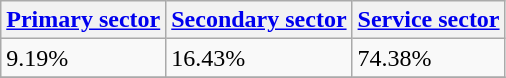<table class="wikitable" border="1">
<tr>
<th><a href='#'>Primary sector</a></th>
<th><a href='#'>Secondary sector</a></th>
<th><a href='#'>Service sector</a></th>
</tr>
<tr>
<td>9.19%</td>
<td>16.43%</td>
<td>74.38%</td>
</tr>
<tr>
</tr>
</table>
